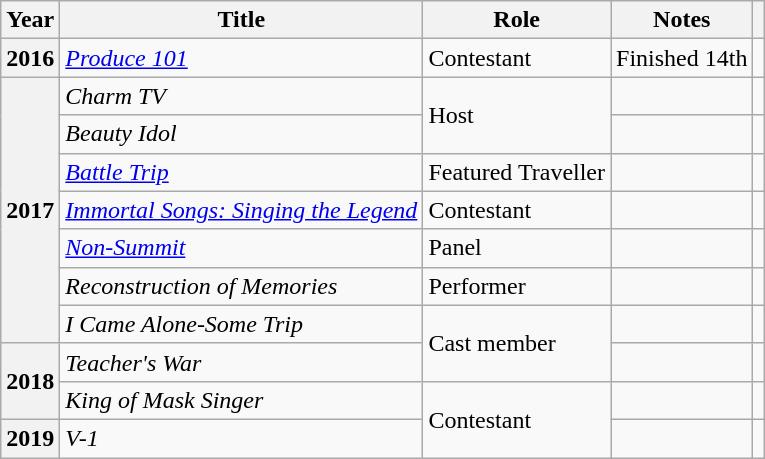<table class="wikitable plainrowheaders">
<tr>
<th scope="col">Year</th>
<th scope="col">Title</th>
<th scope="col">Role</th>
<th scope="col">Notes</th>
<th scope="col" class="unsortable"></th>
</tr>
<tr>
<th scope="row">2016</th>
<td><em><a href='#'>Produce 101</a></em></td>
<td>Contestant</td>
<td>Finished 14th</td>
<td style="text-align:center"></td>
</tr>
<tr>
<th rowspan="7" scope="row">2017</th>
<td><em>Charm TV</em></td>
<td rowspan="2">Host</td>
<td></td>
<td style="text-align:center"></td>
</tr>
<tr>
<td><em>Beauty Idol</em></td>
<td></td>
<td style="text-align:center"></td>
</tr>
<tr>
<td><em><a href='#'>Battle Trip</a></em></td>
<td>Featured Traveller</td>
<td></td>
<td style="text-align:center"></td>
</tr>
<tr>
<td><em><a href='#'>Immortal Songs: Singing the Legend</a></em></td>
<td>Contestant</td>
<td></td>
<td style="text-align:center"></td>
</tr>
<tr>
<td><em><a href='#'>Non-Summit</a></em></td>
<td>Panel</td>
<td></td>
<td style="text-align:center"></td>
</tr>
<tr>
<td><em>Reconstruction of Memories</em></td>
<td>Performer</td>
<td></td>
<td style="text-align:center"></td>
</tr>
<tr>
<td><em>I Came Alone-Some Trip</em></td>
<td rowspan="2">Cast member</td>
<td></td>
<td style="text-align:center"></td>
</tr>
<tr>
<th rowspan="2" scope="row">2018</th>
<td><em>Teacher's War</em></td>
<td></td>
<td style="text-align:center"></td>
</tr>
<tr>
<td><em>King of Mask Singer</em></td>
<td rowspan="2">Contestant</td>
<td></td>
<td style="text-align:center"></td>
</tr>
<tr>
<th scope="row">2019</th>
<td><em>V-1</em></td>
<td></td>
<td style="text-align:center"></td>
</tr>
</table>
